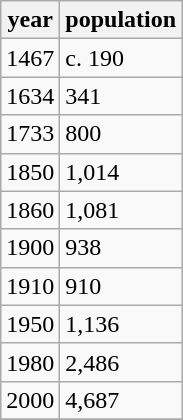<table class="wikitable">
<tr>
<th>year</th>
<th>population</th>
</tr>
<tr>
<td>1467</td>
<td>c. 190</td>
</tr>
<tr>
<td>1634</td>
<td>341</td>
</tr>
<tr>
<td>1733</td>
<td>800</td>
</tr>
<tr>
<td>1850</td>
<td>1,014</td>
</tr>
<tr>
<td>1860</td>
<td>1,081</td>
</tr>
<tr>
<td>1900</td>
<td>938</td>
</tr>
<tr>
<td>1910</td>
<td>910</td>
</tr>
<tr>
<td>1950</td>
<td>1,136</td>
</tr>
<tr>
<td>1980</td>
<td>2,486</td>
</tr>
<tr>
<td>2000</td>
<td>4,687</td>
</tr>
<tr>
</tr>
</table>
